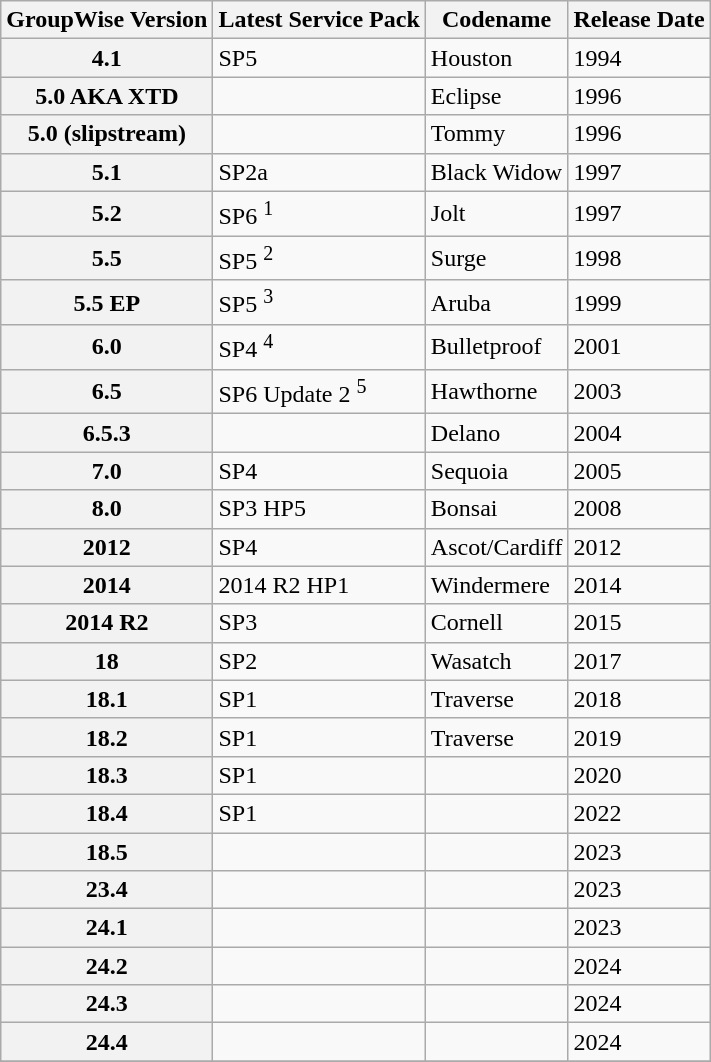<table class="wikitable">
<tr>
<th>GroupWise Version</th>
<th>Latest Service Pack</th>
<th>Codename</th>
<th>Release Date</th>
</tr>
<tr>
<th>4.1</th>
<td>SP5</td>
<td>Houston</td>
<td>1994</td>
</tr>
<tr>
<th>5.0  AKA XTD</th>
<td></td>
<td>Eclipse</td>
<td>1996</td>
</tr>
<tr>
<th>5.0 (slipstream)</th>
<td></td>
<td>Tommy</td>
<td>1996</td>
</tr>
<tr>
<th>5.1</th>
<td>SP2a</td>
<td>Black Widow</td>
<td>1997</td>
</tr>
<tr>
<th>5.2</th>
<td>SP6 <sup>1</sup></td>
<td>Jolt</td>
<td>1997</td>
</tr>
<tr>
<th>5.5</th>
<td>SP5 <sup>2</sup></td>
<td>Surge</td>
<td>1998</td>
</tr>
<tr>
<th>5.5 EP</th>
<td>SP5 <sup>3</sup></td>
<td>Aruba</td>
<td>1999</td>
</tr>
<tr>
<th>6.0</th>
<td>SP4 <sup>4</sup></td>
<td>Bulletproof</td>
<td>2001</td>
</tr>
<tr>
<th>6.5</th>
<td>SP6 Update 2 <sup>5</sup></td>
<td>Hawthorne</td>
<td>2003</td>
</tr>
<tr>
<th>6.5.3</th>
<td></td>
<td>Delano</td>
<td>2004</td>
</tr>
<tr>
<th>7.0</th>
<td>SP4</td>
<td>Sequoia</td>
<td>2005</td>
</tr>
<tr>
<th>8.0</th>
<td>SP3 HP5</td>
<td>Bonsai</td>
<td>2008</td>
</tr>
<tr>
<th>2012</th>
<td>SP4</td>
<td>Ascot/Cardiff</td>
<td>2012</td>
</tr>
<tr>
<th>2014</th>
<td>2014 R2 HP1</td>
<td>Windermere</td>
<td>2014</td>
</tr>
<tr>
<th>2014 R2</th>
<td>SP3</td>
<td>Cornell</td>
<td>2015</td>
</tr>
<tr>
<th>18</th>
<td>SP2</td>
<td>Wasatch</td>
<td>2017</td>
</tr>
<tr>
<th>18.1</th>
<td>SP1</td>
<td>Traverse</td>
<td>2018</td>
</tr>
<tr>
<th>18.2</th>
<td>SP1</td>
<td>Traverse</td>
<td>2019</td>
</tr>
<tr>
<th>18.3</th>
<td>SP1</td>
<td></td>
<td>2020</td>
</tr>
<tr>
<th>18.4</th>
<td>SP1</td>
<td></td>
<td>2022</td>
</tr>
<tr>
<th>18.5</th>
<td></td>
<td></td>
<td>2023</td>
</tr>
<tr>
<th>23.4</th>
<td></td>
<td></td>
<td>2023</td>
</tr>
<tr>
<th>24.1</th>
<td></td>
<td></td>
<td>2023</td>
</tr>
<tr>
<th>24.2</th>
<td></td>
<td></td>
<td>2024</td>
</tr>
<tr>
<th>24.3</th>
<td></td>
<td></td>
<td>2024</td>
</tr>
<tr>
<th>24.4</th>
<td></td>
<td></td>
<td>2024</td>
</tr>
<tr>
</tr>
</table>
